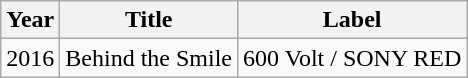<table class="wikitable">
<tr>
<th>Year</th>
<th>Title</th>
<th>Label</th>
</tr>
<tr>
<td>2016</td>
<td>Behind the Smile</td>
<td>600 Volt / SONY RED</td>
</tr>
</table>
